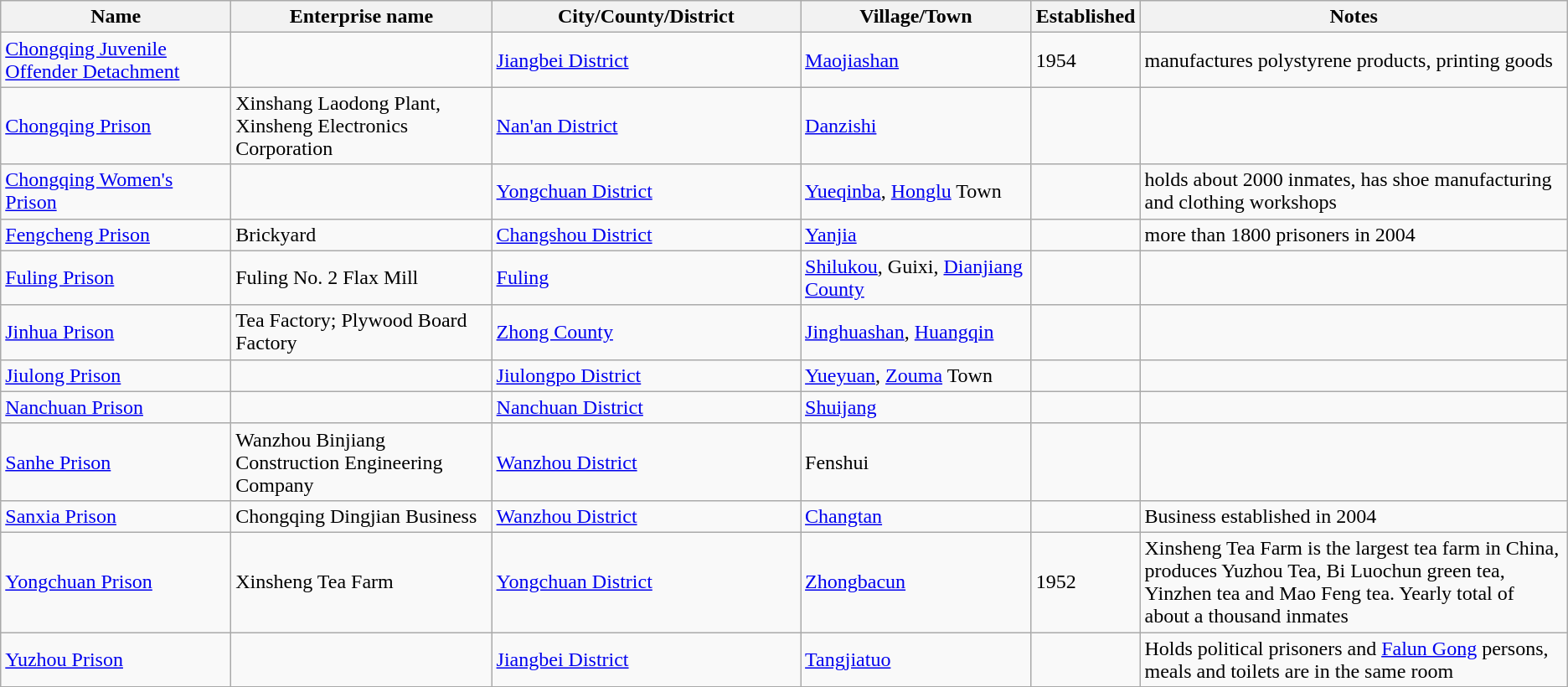<table class="wikitable">
<tr>
<th width=15%>Name</th>
<th width=17%>Enterprise name</th>
<th width=20%>City/County/District</th>
<th width=15%>Village/Town</th>
<th width=5%>Established</th>
<th width=28%>Notes</th>
</tr>
<tr>
<td><a href='#'>Chongqing Juvenile Offender Detachment</a></td>
<td></td>
<td><a href='#'>Jiangbei District</a></td>
<td><a href='#'>Maojiashan</a></td>
<td>1954</td>
<td>manufactures polystyrene products, printing goods</td>
</tr>
<tr>
<td><a href='#'>Chongqing Prison</a></td>
<td>Xinshang Laodong Plant, Xinsheng Electronics Corporation</td>
<td><a href='#'>Nan'an District</a></td>
<td><a href='#'>Danzishi</a></td>
<td></td>
<td></td>
</tr>
<tr>
<td><a href='#'>Chongqing Women's Prison</a></td>
<td></td>
<td><a href='#'>Yongchuan District</a></td>
<td><a href='#'>Yueqinba</a>, <a href='#'>Honglu</a> Town</td>
<td></td>
<td>holds about 2000 inmates, has shoe manufacturing and clothing workshops</td>
</tr>
<tr>
<td><a href='#'>Fengcheng Prison</a></td>
<td>Brickyard</td>
<td><a href='#'>Changshou District</a></td>
<td><a href='#'>Yanjia</a></td>
<td></td>
<td>more than 1800 prisoners in 2004</td>
</tr>
<tr>
<td><a href='#'>Fuling Prison</a></td>
<td>Fuling No. 2 Flax Mill</td>
<td><a href='#'>Fuling</a></td>
<td><a href='#'>Shilukou</a>, Guixi, <a href='#'>Dianjiang County</a></td>
<td></td>
<td></td>
</tr>
<tr>
<td><a href='#'>Jinhua Prison</a></td>
<td>Tea Factory; Plywood Board Factory</td>
<td><a href='#'>Zhong County</a></td>
<td><a href='#'>Jinghuashan</a>, <a href='#'>Huangqin</a></td>
<td></td>
<td></td>
</tr>
<tr>
<td><a href='#'>Jiulong Prison</a></td>
<td></td>
<td><a href='#'>Jiulongpo District</a></td>
<td><a href='#'>Yueyuan</a>, <a href='#'>Zouma</a> Town</td>
<td></td>
<td></td>
</tr>
<tr>
<td><a href='#'>Nanchuan Prison</a></td>
<td></td>
<td><a href='#'>Nanchuan District</a></td>
<td><a href='#'>Shuijang</a></td>
<td></td>
<td></td>
</tr>
<tr>
<td><a href='#'>Sanhe Prison</a></td>
<td>Wanzhou Binjiang Construction Engineering Company</td>
<td><a href='#'>Wanzhou District</a></td>
<td>Fenshui</td>
<td></td>
<td></td>
</tr>
<tr>
<td><a href='#'>Sanxia Prison</a></td>
<td>Chongqing Dingjian Business</td>
<td><a href='#'>Wanzhou District</a></td>
<td><a href='#'>Changtan</a></td>
<td></td>
<td>Business established in 2004</td>
</tr>
<tr>
<td><a href='#'>Yongchuan Prison</a></td>
<td>Xinsheng Tea Farm</td>
<td><a href='#'>Yongchuan District</a></td>
<td><a href='#'>Zhongbacun</a></td>
<td>1952</td>
<td>Xinsheng Tea Farm is the largest tea farm in China, produces Yuzhou Tea, Bi Luochun green tea, Yinzhen tea and Mao Feng tea. Yearly total of about a thousand inmates</td>
</tr>
<tr>
<td><a href='#'>Yuzhou Prison</a></td>
<td></td>
<td><a href='#'>Jiangbei District</a></td>
<td><a href='#'>Tangjiatuo</a></td>
<td></td>
<td>Holds political prisoners and <a href='#'>Falun Gong</a> persons, meals and toilets are in the same room</td>
</tr>
<tr>
</tr>
</table>
